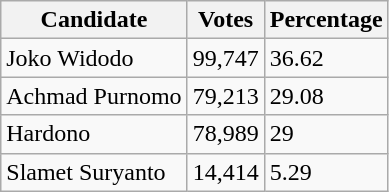<table class="wikitable">
<tr>
<th>Candidate</th>
<th>Votes</th>
<th>Percentage</th>
</tr>
<tr>
<td>Joko Widodo</td>
<td>99,747</td>
<td>36.62</td>
</tr>
<tr>
<td>Achmad Purnomo</td>
<td>79,213</td>
<td>29.08</td>
</tr>
<tr>
<td>Hardono</td>
<td>78,989</td>
<td>29</td>
</tr>
<tr>
<td>Slamet Suryanto</td>
<td>14,414</td>
<td>5.29</td>
</tr>
</table>
